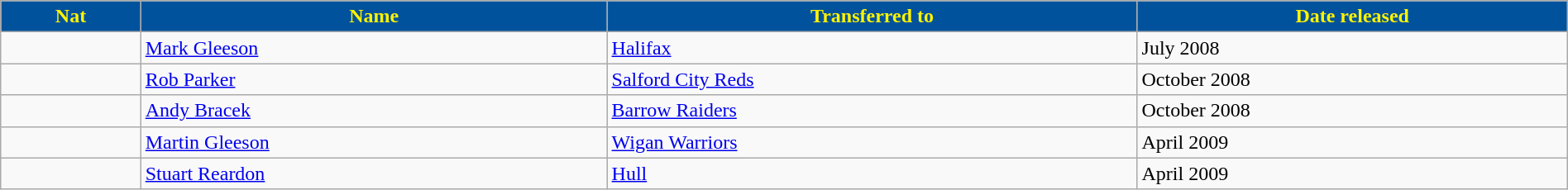<table class="wikitable"  width="100%">
<tr>
<th scope="col" style="color:#fff300; background:#00529c">Nat</th>
<th scope="col" style="color:#fff300; background:#00529c">Name</th>
<th scope="col" style="color:#fff300; background:#00529c">Transferred to</th>
<th scope="col" style="color:#fff300; background:#00529c">Date released</th>
</tr>
<tr>
<td></td>
<td><a href='#'>Mark Gleeson</a></td>
<td><a href='#'>Halifax</a></td>
<td>July 2008</td>
</tr>
<tr>
<td></td>
<td><a href='#'>Rob Parker</a></td>
<td><a href='#'>Salford City Reds</a></td>
<td>October 2008</td>
</tr>
<tr>
<td></td>
<td><a href='#'>Andy Bracek</a></td>
<td><a href='#'>Barrow Raiders</a></td>
<td>October 2008</td>
</tr>
<tr>
<td></td>
<td><a href='#'>Martin Gleeson</a></td>
<td><a href='#'>Wigan Warriors</a></td>
<td>April 2009</td>
</tr>
<tr>
<td></td>
<td><a href='#'>Stuart Reardon</a></td>
<td><a href='#'>Hull</a></td>
<td>April 2009</td>
</tr>
</table>
